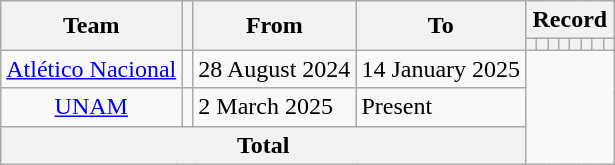<table class="wikitable" style="text-align: center">
<tr>
<th rowspan="2">Team</th>
<th rowspan="2"></th>
<th rowspan="2">From</th>
<th rowspan="2">To</th>
<th colspan="8">Record</th>
</tr>
<tr>
<th></th>
<th></th>
<th></th>
<th></th>
<th></th>
<th></th>
<th></th>
<th></th>
</tr>
<tr>
<td align=center><a href='#'>Atlético Nacional</a></td>
<td></td>
<td align=left>28 August 2024</td>
<td align=left>14 January 2025<br></td>
</tr>
<tr>
<td align=center><a href='#'>UNAM</a></td>
<td></td>
<td align=left>2 March 2025</td>
<td align=left>Present<br></td>
</tr>
<tr>
<th colspan=4>Total<br></th>
</tr>
</table>
